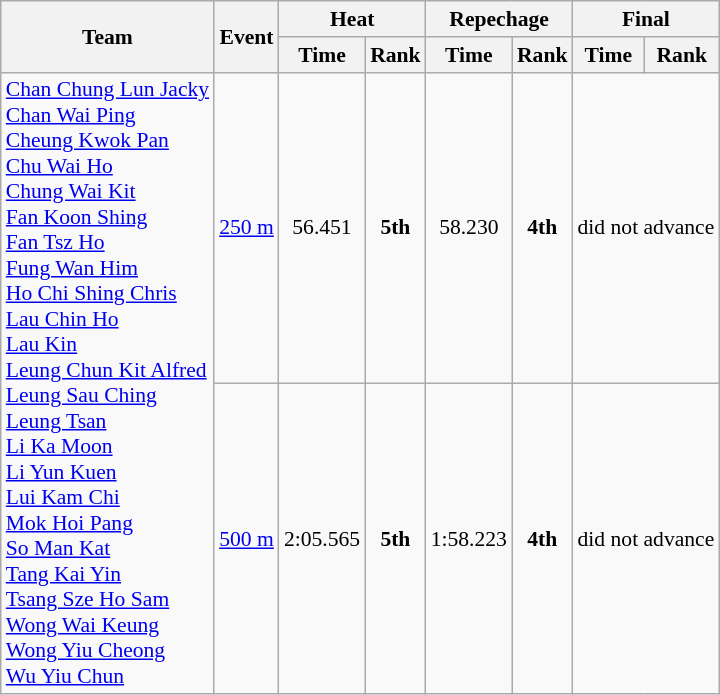<table class=wikitable style="font-size:90%">
<tr>
<th rowspan=2>Team</th>
<th rowspan=2>Event</th>
<th colspan=2>Heat</th>
<th colspan=2>Repechage</th>
<th colspan=2>Final</th>
</tr>
<tr>
<th>Time</th>
<th>Rank</th>
<th>Time</th>
<th>Rank</th>
<th>Time</th>
<th>Rank</th>
</tr>
<tr>
<td rowspan=2><a href='#'>Chan Chung Lun Jacky</a><br><a href='#'>Chan Wai Ping</a><br><a href='#'>Cheung Kwok Pan</a><br><a href='#'>Chu Wai Ho</a><br><a href='#'>Chung Wai Kit</a><br><a href='#'>Fan Koon Shing</a><br><a href='#'>Fan Tsz Ho</a><br><a href='#'>Fung Wan Him</a><br><a href='#'>Ho Chi Shing Chris</a><br><a href='#'>Lau Chin Ho</a><br><a href='#'>Lau Kin</a><br><a href='#'>Leung Chun Kit Alfred</a><br><a href='#'>Leung Sau Ching</a><br><a href='#'>Leung Tsan</a><br><a href='#'>Li Ka Moon</a><br><a href='#'>Li Yun Kuen</a><br><a href='#'>Lui Kam Chi</a><br><a href='#'>Mok Hoi Pang</a><br><a href='#'>So Man Kat</a><br><a href='#'>Tang Kai Yin</a><br><a href='#'>Tsang Sze Ho Sam</a><br><a href='#'>Wong Wai Keung</a><br><a href='#'>Wong Yiu Cheong</a><br><a href='#'>Wu Yiu Chun</a></td>
<td><a href='#'>250 m</a></td>
<td align=center>56.451</td>
<td align=center><strong>5th</strong></td>
<td align=center>58.230</td>
<td align=center><strong>4th</strong></td>
<td align=center colspan=2>did not advance</td>
</tr>
<tr>
<td><a href='#'>500 m</a></td>
<td align=center>2:05.565</td>
<td align=center><strong>5th</strong></td>
<td align=center>1:58.223</td>
<td align=center><strong>4th</strong></td>
<td align=center colspan=2>did not advance</td>
</tr>
</table>
